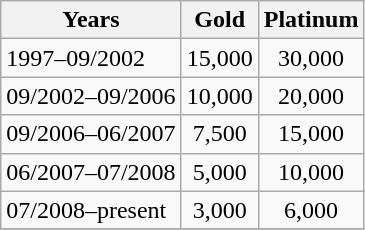<table class="wikitable">
<tr>
<th>Years</th>
<th>Gold</th>
<th>Platinum</th>
</tr>
<tr>
<td align="left">1997–09/2002</td>
<td align="center">15,000</td>
<td align="center">30,000</td>
</tr>
<tr>
<td align="left">09/2002–09/2006</td>
<td align="center">10,000</td>
<td align="center">20,000</td>
</tr>
<tr>
<td align="left">09/2006–06/2007</td>
<td align="center">7,500</td>
<td align="center">15,000</td>
</tr>
<tr>
<td align="left">06/2007–07/2008</td>
<td align="center">5,000</td>
<td align="center">10,000</td>
</tr>
<tr>
<td align="left">07/2008–present</td>
<td align="center">3,000</td>
<td align="center">6,000</td>
</tr>
<tr>
</tr>
</table>
